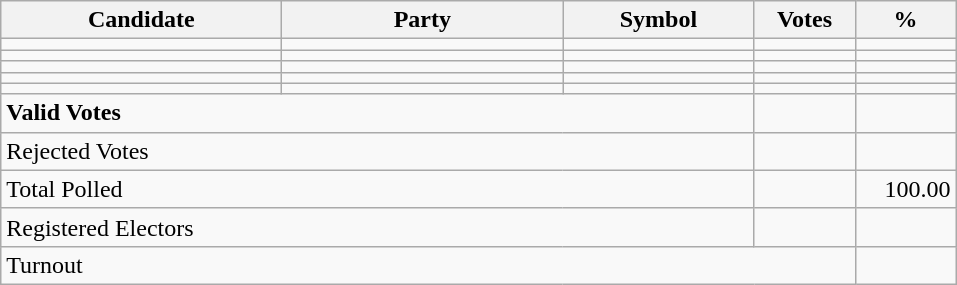<table class="wikitable" border="1" style="text-align:right;">
<tr>
<th align=left width="180">Candidate</th>
<th align=left width="180">Party</th>
<th align=left width="120">Symbol</th>
<th align=left width="60">Votes</th>
<th align=left width="60">%</th>
</tr>
<tr>
<td align=left></td>
<td align=left></td>
<td align=left></td>
<td align=right></td>
<td align=right></td>
</tr>
<tr>
<td align=left></td>
<td align=left></td>
<td align=left></td>
<td align=right></td>
<td align=right></td>
</tr>
<tr>
<td align=left></td>
<td align=left></td>
<td align=left></td>
<td align=right></td>
<td align=right></td>
</tr>
<tr>
<td align=left></td>
<td align=left></td>
<td align=left></td>
<td align=right></td>
<td align=right></td>
</tr>
<tr>
<td align=left></td>
<td align=left></td>
<td align=left></td>
<td align=right></td>
<td align=right></td>
</tr>
<tr>
<td align=left colspan=3><strong>Valid Votes</strong></td>
<td align=right><strong> </strong></td>
<td align=right><strong> </strong></td>
</tr>
<tr>
<td align=left colspan=3>Rejected Votes</td>
<td align=right></td>
<td align=right></td>
</tr>
<tr>
<td align=left colspan=3>Total Polled</td>
<td align=right></td>
<td align=right>100.00</td>
</tr>
<tr>
<td align=left colspan=3>Registered Electors</td>
<td align=right></td>
<td></td>
</tr>
<tr>
<td align=left colspan=4>Turnout</td>
<td align=right></td>
</tr>
</table>
